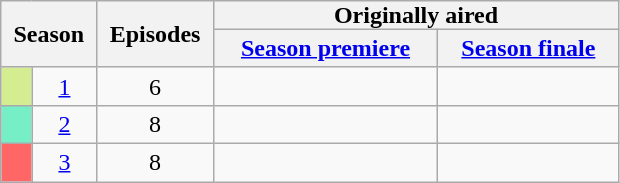<table class="wikitable plainrowheaders"  style="text-align:center;">
<tr>
<th scope="col" style="padding:0 8px;" colspan="2" rowspan="2">Season</th>
<th scope="col" style="padding:0 8px;" rowspan="2">Episodes</th>
<th scope="col" style="padding:0 80px;" colspan="2">Originally aired</th>
</tr>
<tr>
<th scope="col"><a href='#'>Season premiere</a></th>
<th scope="col"><a href='#'>Season finale</a></th>
</tr>
<tr>
<td scope="row" style="background:#D4ED91;"></td>
<td><a href='#'>1</a></td>
<td>6</td>
<td></td>
<td></td>
</tr>
<tr>
<td scope="row" style="background:#76EEC6;"></td>
<td><a href='#'>2</a></td>
<td>8</td>
<td></td>
<td></td>
</tr>
<tr>
<td scope="row" style="background:#FF6666;"></td>
<td><a href='#'>3</a></td>
<td>8</td>
<td></td>
<td></td>
</tr>
</table>
